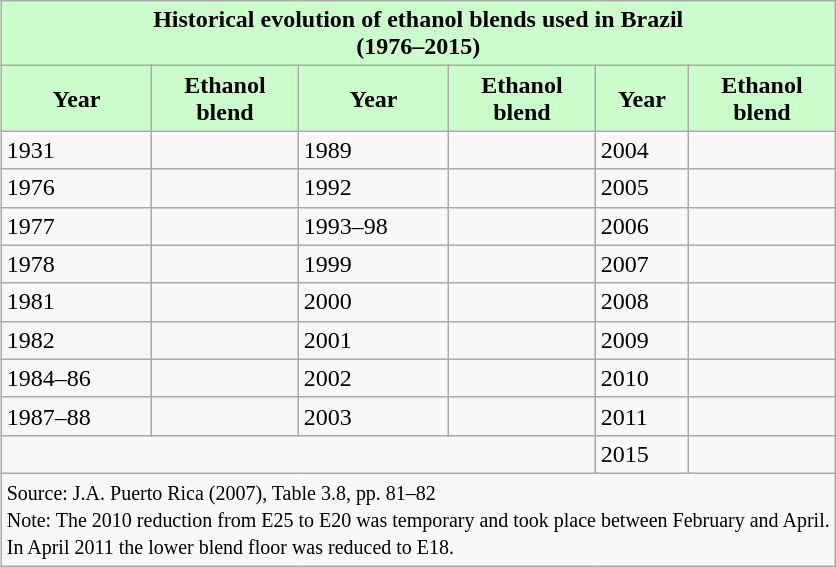<table class="wikitable" style="float: right; margin-left: 10px">
<tr>
<th colspan="6"  style="text-align:center; background:#cfc;">Historical evolution of ethanol blends used in Brazil<br>  (1976–2015)</th>
</tr>
<tr>
<th style="background:#cfc;">Year</th>
<th style="background:#cfc;">Ethanol<br>blend</th>
<th style="background:#cfc;">Year</th>
<th style="background:#cfc;">Ethanol<br>blend</th>
<th style="background:#cfc;">Year</th>
<th style="background:#cfc;">Ethanol<br>blend</th>
</tr>
<tr>
<td>1931</td>
<td></td>
<td>1989</td>
<td></td>
<td>2004</td>
<td></td>
</tr>
<tr>
<td>1976</td>
<td></td>
<td>1992</td>
<td></td>
<td>2005</td>
<td></td>
</tr>
<tr>
<td>1977</td>
<td></td>
<td>1993–98</td>
<td></td>
<td>2006</td>
<td></td>
</tr>
<tr>
<td>1978</td>
<td></td>
<td>1999</td>
<td></td>
<td>2007</td>
<td></td>
</tr>
<tr>
<td>1981</td>
<td></td>
<td>2000</td>
<td></td>
<td>2008</td>
<td></td>
</tr>
<tr>
<td>1982</td>
<td></td>
<td>2001</td>
<td></td>
<td>2009</td>
<td></td>
</tr>
<tr>
<td>1984–86</td>
<td></td>
<td>2002</td>
<td></td>
<td>2010</td>
<td></td>
</tr>
<tr>
<td>1987–88</td>
<td></td>
<td>2003</td>
<td></td>
<td>2011</td>
<td></td>
</tr>
<tr>
<td colspan="4"></td>
<td>2015</td>
<td></td>
</tr>
<tr>
<td colspan="6"><small>Source: J.A. Puerto Rica (2007), Table 3.8, pp. 81–82<br>Note: The 2010 reduction from E25 to E20 was temporary and took place between February and April.<br> In April 2011 the lower blend floor was reduced to E18.</small></td>
</tr>
</table>
